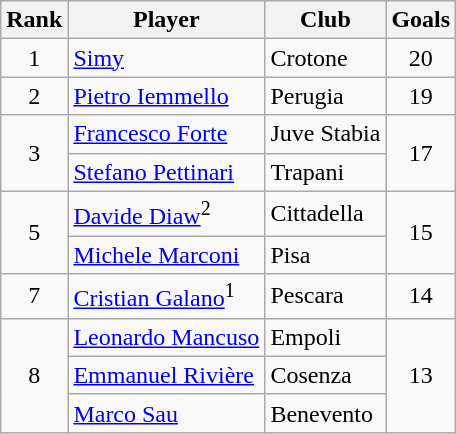<table class="wikitable" style="text-align:center">
<tr>
<th>Rank</th>
<th>Player</th>
<th>Club</th>
<th>Goals</th>
</tr>
<tr>
<td>1</td>
<td align=left> <a href='#'>Simy</a></td>
<td align=left>Crotone</td>
<td>20</td>
</tr>
<tr>
<td>2</td>
<td align=left> <a href='#'>Pietro Iemmello</a></td>
<td align=left>Perugia</td>
<td>19</td>
</tr>
<tr>
<td rowspan="2">3</td>
<td align=left> <a href='#'>Francesco Forte</a></td>
<td align=left>Juve Stabia</td>
<td rowspan="2">17</td>
</tr>
<tr>
<td align=left> <a href='#'>Stefano Pettinari</a></td>
<td align=left>Trapani</td>
</tr>
<tr>
<td rowspan="2">5</td>
<td align=left> <a href='#'>Davide Diaw</a><sup>2</sup></td>
<td align=left>Cittadella</td>
<td rowspan="2">15</td>
</tr>
<tr>
<td align=left> <a href='#'>Michele Marconi</a></td>
<td align=left>Pisa</td>
</tr>
<tr>
<td>7</td>
<td align=left> <a href='#'>Cristian Galano</a><sup>1</sup></td>
<td align=left>Pescara</td>
<td>14</td>
</tr>
<tr>
<td rowspan="3">8</td>
<td align=left> <a href='#'>Leonardo Mancuso</a></td>
<td align=left>Empoli</td>
<td rowspan="3">13</td>
</tr>
<tr>
<td align=left> <a href='#'>Emmanuel Rivière</a></td>
<td align=left>Cosenza</td>
</tr>
<tr>
<td align=left> <a href='#'>Marco Sau</a></td>
<td align=left>Benevento</td>
</tr>
</table>
